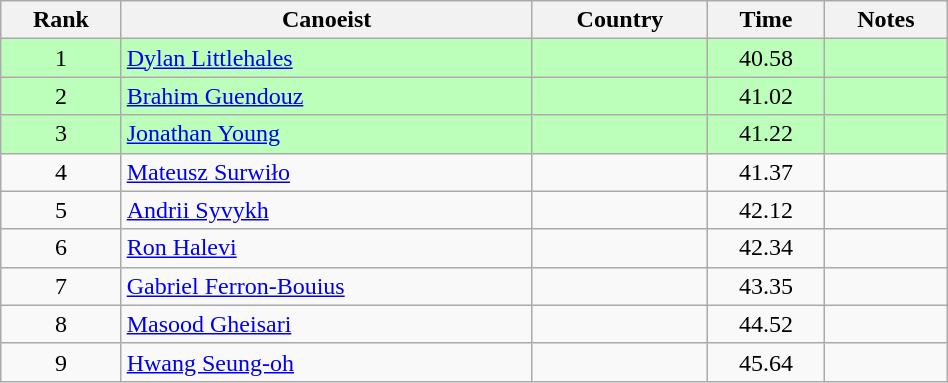<table class="wikitable" style="text-align:center;width: 50%">
<tr>
<th>Rank</th>
<th>Canoeist</th>
<th>Country</th>
<th>Time</th>
<th>Notes</th>
</tr>
<tr bgcolor=bbffbb>
<td>1</td>
<td align="left"><a href='#'>Dylan Littlehales</a></td>
<td align="left"></td>
<td>40.58</td>
<td></td>
</tr>
<tr bgcolor=bbffbb>
<td>2</td>
<td align="left"><a href='#'>Brahim Guendouz</a></td>
<td align="left"></td>
<td>41.02</td>
<td></td>
</tr>
<tr bgcolor=bbffbb>
<td>3</td>
<td align="left"><a href='#'>Jonathan Young</a></td>
<td align="left"></td>
<td>41.22</td>
<td></td>
</tr>
<tr>
<td>4</td>
<td align="left"><a href='#'>Mateusz Surwiło</a></td>
<td align="left"></td>
<td>41.37</td>
<td></td>
</tr>
<tr>
<td>5</td>
<td align="left"><a href='#'>Andrii Syvykh</a></td>
<td align="left"></td>
<td>42.12</td>
<td></td>
</tr>
<tr>
<td>6</td>
<td align="left"><a href='#'>Ron Halevi</a></td>
<td align="left"></td>
<td>42.34</td>
<td></td>
</tr>
<tr>
<td>7</td>
<td align="left"><a href='#'>Gabriel Ferron-Bouius</a></td>
<td align="left"></td>
<td>43.35</td>
<td></td>
</tr>
<tr>
<td>8</td>
<td align="left"><a href='#'>Masood Gheisari</a></td>
<td align="left"></td>
<td>44.52</td>
<td></td>
</tr>
<tr>
<td>9</td>
<td align="left"><a href='#'>Hwang Seung-oh</a></td>
<td align="left"></td>
<td>45.64</td>
<td></td>
</tr>
</table>
